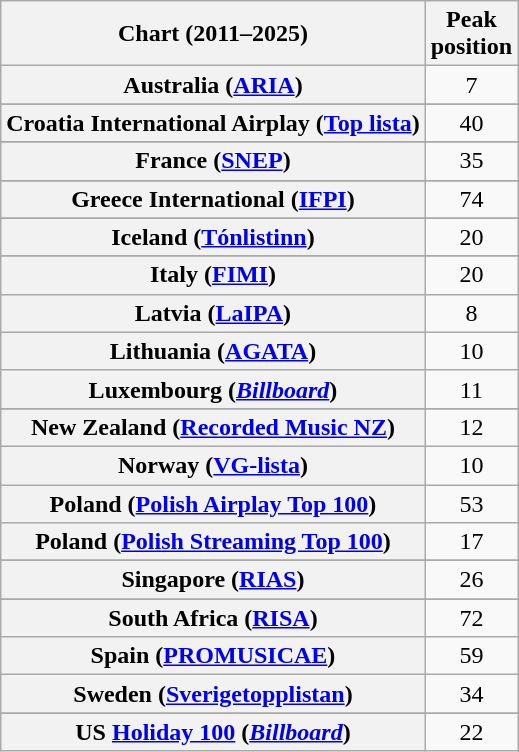<table class="wikitable sortable plainrowheaders" style="text-align:center">
<tr>
<th scope="col">Chart (2011–2025)</th>
<th scope="col">Peak<br>position</th>
</tr>
<tr>
<th scope="row">Australia (<a href='#'>ARIA</a>)</th>
<td>7</td>
</tr>
<tr>
</tr>
<tr>
</tr>
<tr>
</tr>
<tr>
</tr>
<tr>
<th scope="row">Croatia International Airplay (<a href='#'>Top lista</a>)</th>
<td>40</td>
</tr>
<tr>
</tr>
<tr>
</tr>
<tr>
<th scope="row">France (<a href='#'>SNEP</a>)</th>
<td>35</td>
</tr>
<tr>
</tr>
<tr>
</tr>
<tr>
<th scope="row">Greece International (<a href='#'>IFPI</a>)</th>
<td>74</td>
</tr>
<tr>
</tr>
<tr>
</tr>
<tr>
<th scope="row">Iceland (<a href='#'>Tónlistinn</a>)</th>
<td>20</td>
</tr>
<tr>
</tr>
<tr>
<th scope="row">Italy (<a href='#'>FIMI</a>)</th>
<td>20</td>
</tr>
<tr>
<th scope="row">Latvia (<a href='#'>LaIPA</a>)</th>
<td>8</td>
</tr>
<tr>
<th scope="row">Lithuania (<a href='#'>AGATA</a>)</th>
<td>10</td>
</tr>
<tr>
<th scope="row">Luxembourg (<em><a href='#'>Billboard</a></em>)</th>
<td>11</td>
</tr>
<tr>
</tr>
<tr>
<th scope="row">New Zealand (<a href='#'>Recorded Music NZ</a>)</th>
<td>12</td>
</tr>
<tr>
<th scope="row">Norway (<a href='#'>VG-lista</a>)</th>
<td>10</td>
</tr>
<tr>
<th scope="row">Poland (<a href='#'>Polish Airplay Top 100</a>)</th>
<td>53</td>
</tr>
<tr>
<th scope="row">Poland (<a href='#'>Polish Streaming Top 100</a>)</th>
<td>17</td>
</tr>
<tr>
</tr>
<tr>
<th scope="row">Singapore (<a href='#'>RIAS</a>)</th>
<td>26</td>
</tr>
<tr>
</tr>
<tr>
<th scope="row">South Africa (<a href='#'>RISA</a>)</th>
<td>72</td>
</tr>
<tr>
<th scope="row">Spain (<a href='#'>PROMUSICAE</a>)</th>
<td>59</td>
</tr>
<tr>
<th scope="row">Sweden (<a href='#'>Sverigetopplistan</a>)</th>
<td>34</td>
</tr>
<tr>
</tr>
<tr>
</tr>
<tr>
</tr>
<tr>
</tr>
<tr>
<th scope="row">US <a href='#'>Holiday 100</a> (<em><a href='#'>Billboard</a></em>)</th>
<td>22</td>
</tr>
</table>
